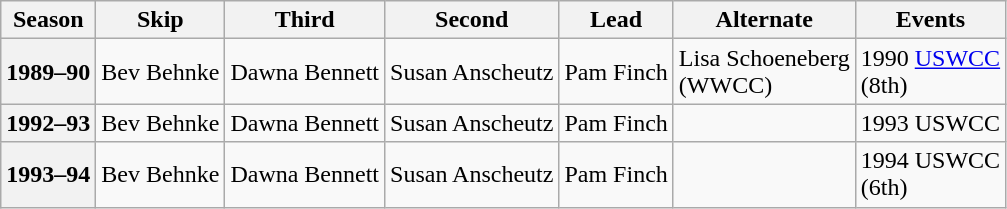<table class="wikitable">
<tr>
<th scope="col">Season</th>
<th scope="col">Skip</th>
<th scope="col">Third</th>
<th scope="col">Second</th>
<th scope="col">Lead</th>
<th scope="col">Alternate</th>
<th scope="col">Events</th>
</tr>
<tr>
<th scope="row">1989–90</th>
<td>Bev Behnke</td>
<td>Dawna Bennett</td>
<td>Susan Anscheutz</td>
<td>Pam Finch</td>
<td>Lisa Schoeneberg<br>(WWCC)</td>
<td>1990 <a href='#'>USWCC</a> <br> (8th)</td>
</tr>
<tr>
<th scope="row">1992–93</th>
<td>Bev Behnke</td>
<td>Dawna Bennett</td>
<td>Susan Anscheutz</td>
<td>Pam Finch</td>
<td></td>
<td>1993 USWCC </td>
</tr>
<tr>
<th scope="row">1993–94</th>
<td>Bev Behnke</td>
<td>Dawna Bennett</td>
<td>Susan Anscheutz</td>
<td>Pam Finch</td>
<td></td>
<td>1994 USWCC <br> (6th)</td>
</tr>
</table>
